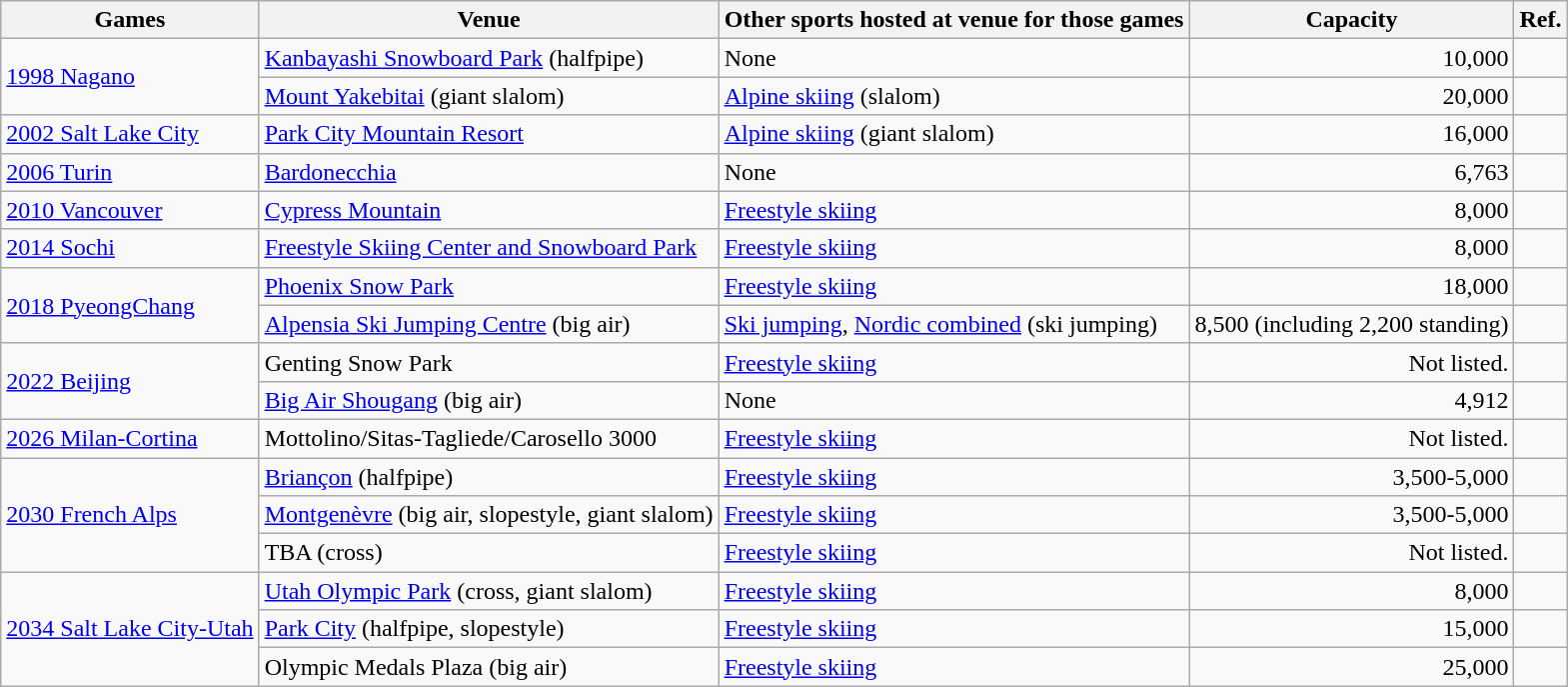<table class="wikitable sortable">
<tr>
<th>Games</th>
<th>Venue</th>
<th>Other sports hosted at venue for those games</th>
<th>Capacity</th>
<th>Ref.</th>
</tr>
<tr>
<td rowspan="2"><a href='#'>1998 Nagano</a></td>
<td><a href='#'>Kanbayashi Snowboard Park</a> (halfpipe)</td>
<td>None</td>
<td align="right">10,000</td>
<td align=center></td>
</tr>
<tr>
<td><a href='#'>Mount Yakebitai</a> (giant slalom)</td>
<td><a href='#'>Alpine skiing</a> (slalom)</td>
<td align="right">20,000</td>
<td align=center></td>
</tr>
<tr>
<td><a href='#'>2002 Salt Lake City</a></td>
<td><a href='#'>Park City Mountain Resort</a></td>
<td><a href='#'>Alpine skiing</a> (giant slalom)</td>
<td align="right">16,000</td>
<td align=center></td>
</tr>
<tr>
<td><a href='#'>2006 Turin</a></td>
<td><a href='#'>Bardonecchia</a></td>
<td>None</td>
<td align="right">6,763</td>
<td align=center></td>
</tr>
<tr>
<td><a href='#'>2010 Vancouver</a></td>
<td><a href='#'>Cypress Mountain</a></td>
<td><a href='#'>Freestyle skiing</a></td>
<td align="right">8,000</td>
<td align=center></td>
</tr>
<tr>
<td><a href='#'>2014 Sochi</a></td>
<td><a href='#'>Freestyle Skiing Center and Snowboard Park</a></td>
<td><a href='#'>Freestyle skiing</a></td>
<td align="right">8,000</td>
<td align=center></td>
</tr>
<tr>
<td rowspan="2"><a href='#'>2018 PyeongChang</a></td>
<td><a href='#'>Phoenix Snow Park</a></td>
<td><a href='#'>Freestyle skiing</a></td>
<td align="right">18,000</td>
<td align=center></td>
</tr>
<tr>
<td><a href='#'>Alpensia Ski Jumping Centre</a> (big air)</td>
<td><a href='#'>Ski jumping</a>, <a href='#'>Nordic combined</a> (ski jumping)</td>
<td align="right">8,500 (including 2,200 standing)</td>
<td align="center"></td>
</tr>
<tr>
<td rowspan="2"><a href='#'>2022 Beijing</a></td>
<td>Genting Snow Park</td>
<td><a href='#'>Freestyle skiing</a></td>
<td align="right">Not listed.</td>
<td align=center></td>
</tr>
<tr>
<td><a href='#'>Big Air Shougang</a> (big air)</td>
<td>None</td>
<td align="right">4,912</td>
<td align="center"></td>
</tr>
<tr>
<td><a href='#'>2026 Milan-Cortina</a></td>
<td>Mottolino/Sitas-Tagliede/Carosello 3000</td>
<td><a href='#'>Freestyle skiing</a></td>
<td align="right">Not listed.</td>
<td align=center></td>
</tr>
<tr>
<td rowspan="3"><a href='#'>2030 French Alps</a></td>
<td><a href='#'>Briançon</a> (halfpipe)</td>
<td><a href='#'>Freestyle skiing</a></td>
<td align="right">3,500-5,000</td>
<td align=center></td>
</tr>
<tr>
<td><a href='#'>Montgenèvre</a> (big air, slopestyle, giant slalom)</td>
<td><a href='#'>Freestyle skiing</a></td>
<td align="right">3,500-5,000</td>
<td align="center"></td>
</tr>
<tr>
<td>TBA (cross)</td>
<td><a href='#'>Freestyle skiing</a></td>
<td align="right">Not listed.</td>
<td align="center"></td>
</tr>
<tr>
<td rowspan="3"><a href='#'>2034 Salt Lake City-Utah</a></td>
<td><a href='#'>Utah Olympic Park</a> (cross, giant slalom)</td>
<td><a href='#'>Freestyle skiing</a></td>
<td align="right">8,000</td>
<td align=center></td>
</tr>
<tr>
<td><a href='#'>Park City</a> (halfpipe, slopestyle)</td>
<td><a href='#'>Freestyle skiing</a></td>
<td align="right">15,000</td>
<td align="center"></td>
</tr>
<tr>
<td>Olympic Medals Plaza (big air)</td>
<td><a href='#'>Freestyle skiing</a></td>
<td align="right">25,000</td>
<td align="center"></td>
</tr>
</table>
